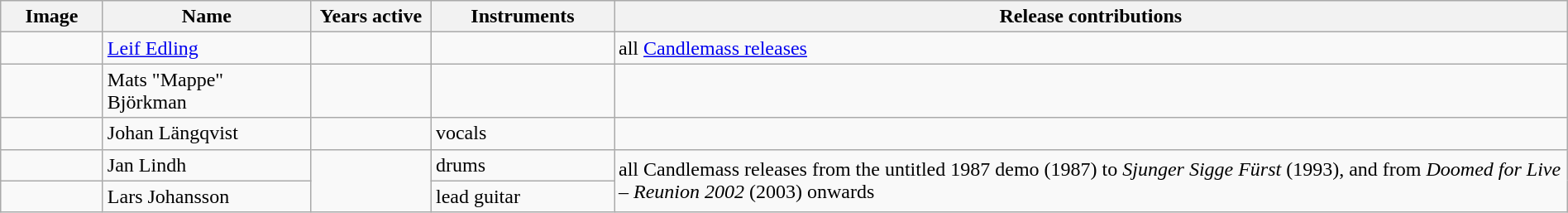<table class="wikitable" border="1" width=100%>
<tr>
<th width="75">Image</th>
<th width="160">Name</th>
<th width="90">Years active</th>
<th width="140">Instruments</th>
<th>Release contributions</th>
</tr>
<tr>
<td></td>
<td><a href='#'>Leif Edling</a></td>
<td></td>
<td></td>
<td>all <a href='#'>Candlemass releases</a></td>
</tr>
<tr>
<td></td>
<td>Mats "Mappe" Björkman</td>
<td></td>
<td></td>
<td></td>
</tr>
<tr>
<td></td>
<td>Johan Längqvist</td>
<td></td>
<td>vocals</td>
<td></td>
</tr>
<tr>
<td></td>
<td>Jan Lindh</td>
<td rowspan="2"></td>
<td>drums</td>
<td rowspan="2">all Candlemass releases from the untitled 1987 demo (1987) to <em>Sjunger Sigge Fürst</em> (1993), and from <em>Doomed for Live – Reunion 2002</em> (2003) onwards</td>
</tr>
<tr>
<td></td>
<td>Lars Johansson</td>
<td>lead guitar</td>
</tr>
</table>
